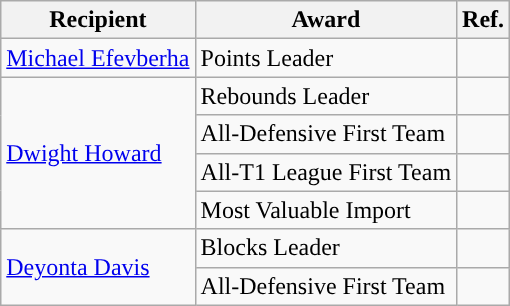<table class="wikitable">
<tr>
<th>Recipient</th>
<th>Award</th>
<th>Ref.</th>
</tr>
<tr>
<td><a href='#'>Michael Efevberha</a></td>
<td>Points Leader</td>
<td></td>
</tr>
<tr>
<td rowspan=4><a href='#'>Dwight Howard</a></td>
<td>Rebounds Leader</td>
<td></td>
</tr>
<tr>
<td>All-Defensive First Team</td>
<td></td>
</tr>
<tr>
<td>All-T1 League First Team</td>
<td></td>
</tr>
<tr>
<td>Most Valuable Import</td>
<td></td>
</tr>
<tr>
<td rowspan=2><a href='#'>Deyonta Davis</a></td>
<td>Blocks Leader</td>
<td></td>
</tr>
<tr>
<td>All-Defensive First Team</td>
<td></td>
</tr>
</table>
